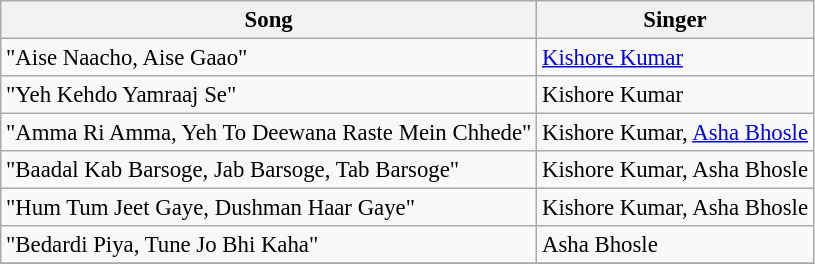<table class="wikitable" style="font-size:95%;">
<tr>
<th>Song</th>
<th>Singer</th>
</tr>
<tr>
<td>"Aise Naacho, Aise Gaao"</td>
<td><a href='#'>Kishore Kumar</a></td>
</tr>
<tr>
<td>"Yeh Kehdo Yamraaj Se"</td>
<td>Kishore Kumar</td>
</tr>
<tr>
<td>"Amma Ri Amma, Yeh To Deewana Raste Mein Chhede"</td>
<td>Kishore Kumar, <a href='#'>Asha Bhosle</a></td>
</tr>
<tr>
<td>"Baadal Kab Barsoge, Jab Barsoge, Tab Barsoge"</td>
<td>Kishore Kumar, Asha Bhosle</td>
</tr>
<tr>
<td>"Hum Tum Jeet Gaye, Dushman Haar Gaye"</td>
<td>Kishore Kumar, Asha Bhosle</td>
</tr>
<tr>
<td>"Bedardi Piya, Tune Jo Bhi Kaha"</td>
<td>Asha Bhosle</td>
</tr>
<tr>
</tr>
</table>
